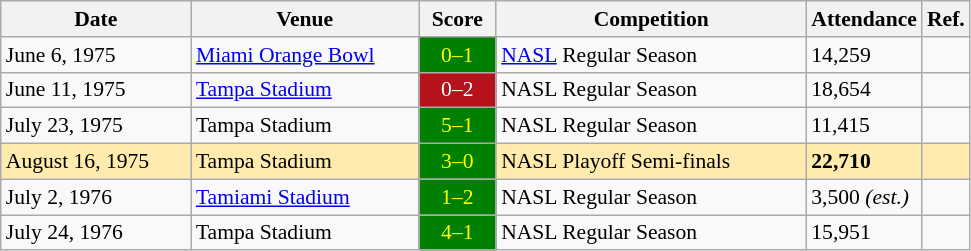<table class="wikitable" style="font-size:90%">
<tr>
<th width=120>Date</th>
<th width=145>Venue</th>
<th width=45>Score</th>
<th width=200>Competition</th>
<th width=35>Attendance</th>
<th width=15>Ref.</th>
</tr>
<tr>
<td>June 6, 1975</td>
<td><a href='#'>Miami Orange Bowl</a></td>
<td style="text-align:center; background:green;color:yellow;">0–1</td>
<td><a href='#'>NASL</a> Regular Season</td>
<td>14,259</td>
<td></td>
</tr>
<tr>
<td>June 11, 1975</td>
<td><a href='#'>Tampa Stadium</a></td>
<td style="text-align:center; background:#b6121b;color:white;">0–2</td>
<td>NASL Regular Season</td>
<td>18,654</td>
<td></td>
</tr>
<tr>
<td>July 23, 1975</td>
<td>Tampa Stadium</td>
<td style="text-align:center; background:green;color:yellow;">5–1</td>
<td>NASL Regular Season</td>
<td>11,415</td>
<td></td>
</tr>
<tr>
<td style="background:#ffebad;">August 16, 1975</td>
<td style="background:#ffebad;">Tampa Stadium</td>
<td style="text-align:center; background:green;color:yellow;">3–0</td>
<td style="background:#ffebad;">NASL Playoff Semi-finals</td>
<td style="background:#ffebad;"><strong>22,710</strong></td>
<td style="background:#ffebad;"></td>
</tr>
<tr>
<td>July 2, 1976</td>
<td><a href='#'>Tamiami Stadium</a></td>
<td style="text-align:center; background:green;color:yellow;">1–2</td>
<td>NASL Regular Season</td>
<td>3,500 <em>(est.)</em></td>
<td></td>
</tr>
<tr>
<td>July 24, 1976</td>
<td>Tampa Stadium</td>
<td style="text-align:center; background:green;color:yellow;">4–1</td>
<td>NASL Regular Season</td>
<td>15,951</td>
<td></td>
</tr>
</table>
